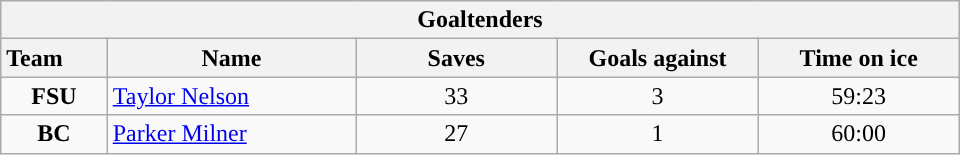<table class="wikitable" style="width:40em; text-align:right;">
<tr>
<th colspan=5>Goaltenders</th>
</tr>
<tr>
<th style="width:4em; text-align:left;">Team</th>
<th style="width:10em;">Name</th>
<th style="width:8em;">Saves</th>
<th style="width:8em;">Goals against</th>
<th style="width:8em;">Time on ice</th>
</tr>
<tr>
<td align=center><strong>FSU</strong></td>
<td style="text-align:left;"><a href='#'>Taylor Nelson</a></td>
<td align=center>33</td>
<td align=center>3</td>
<td align=center>59:23</td>
</tr>
<tr>
<td align=center><strong>BC</strong></td>
<td style="text-align:left;"><a href='#'>Parker Milner</a></td>
<td align=center>27</td>
<td align=center>1</td>
<td align=center>60:00</td>
</tr>
</table>
